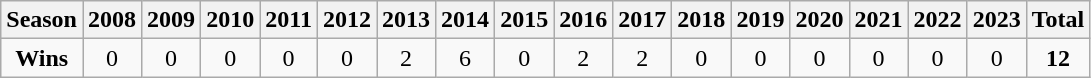<table class="wikitable">
<tr>
<th>Season</th>
<th>2008</th>
<th>2009</th>
<th>2010</th>
<th>2011</th>
<th>2012</th>
<th>2013</th>
<th>2014</th>
<th>2015</th>
<th>2016</th>
<th>2017</th>
<th>2018</th>
<th>2019</th>
<th>2020</th>
<th>2021</th>
<th>2022</th>
<th>2023</th>
<th>Total</th>
</tr>
<tr style="text-align:center;">
<td><strong>Wins</strong></td>
<td>0</td>
<td>0</td>
<td>0</td>
<td>0</td>
<td>0</td>
<td>2</td>
<td>6</td>
<td>0</td>
<td>2</td>
<td>2</td>
<td>0</td>
<td>0</td>
<td>0</td>
<td>0</td>
<td>0</td>
<td>0</td>
<td><strong>12</strong></td>
</tr>
</table>
